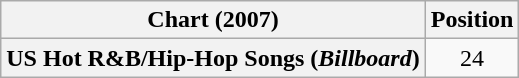<table class="wikitable plainrowheaders" style="text-align:center">
<tr>
<th scope="col">Chart (2007)</th>
<th scope="col">Position</th>
</tr>
<tr>
<th scope="row">US Hot R&B/Hip-Hop Songs (<em>Billboard</em>)</th>
<td>24</td>
</tr>
</table>
